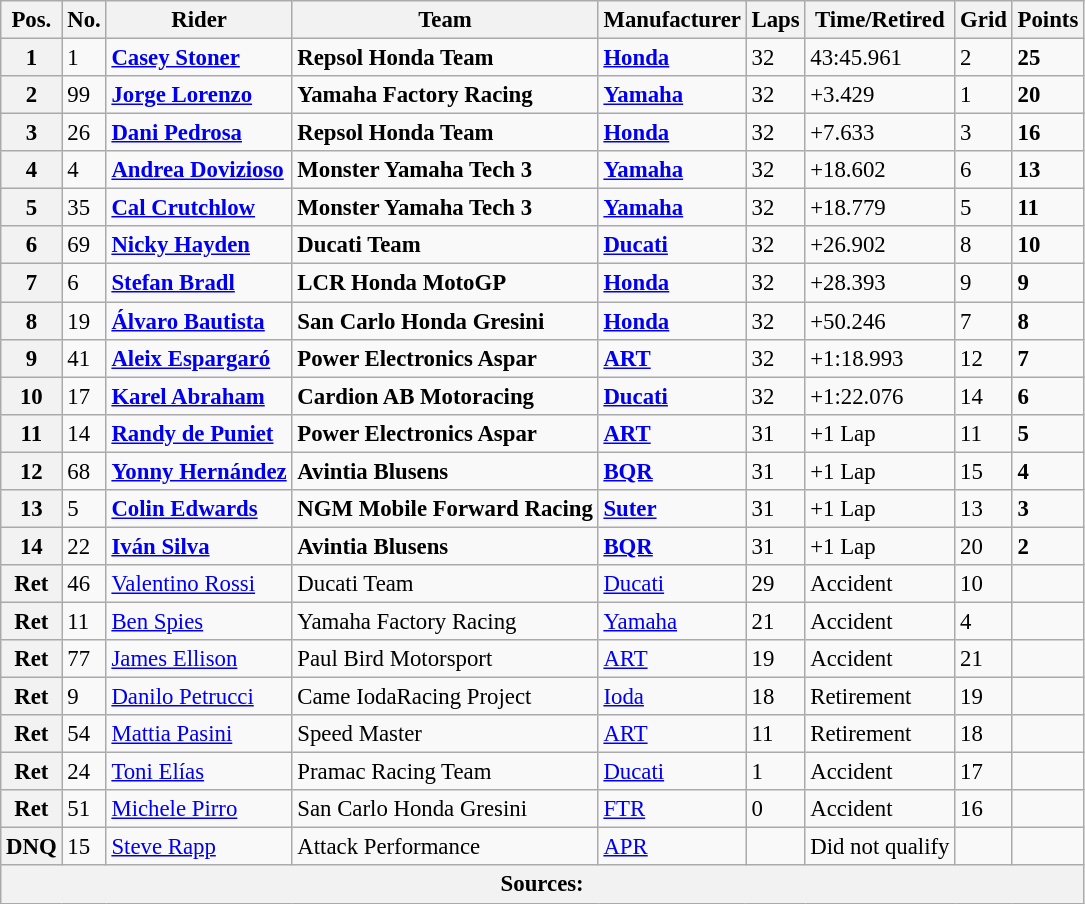<table class="wikitable" style="font-size: 95%;">
<tr>
<th>Pos.</th>
<th>No.</th>
<th>Rider</th>
<th>Team</th>
<th>Manufacturer</th>
<th>Laps</th>
<th>Time/Retired</th>
<th>Grid</th>
<th>Points</th>
</tr>
<tr>
<th>1</th>
<td>1</td>
<td> <strong><a href='#'>Casey Stoner</a></strong></td>
<td><strong>Repsol Honda Team</strong></td>
<td><strong><a href='#'>Honda</a></strong></td>
<td>32</td>
<td>43:45.961</td>
<td>2</td>
<td><strong>25</strong></td>
</tr>
<tr>
<th>2</th>
<td>99</td>
<td> <strong><a href='#'>Jorge Lorenzo</a></strong></td>
<td><strong>Yamaha Factory Racing</strong></td>
<td><strong><a href='#'>Yamaha</a></strong></td>
<td>32</td>
<td>+3.429</td>
<td>1</td>
<td><strong>20</strong></td>
</tr>
<tr>
<th>3</th>
<td>26</td>
<td> <strong><a href='#'>Dani Pedrosa</a></strong></td>
<td><strong>Repsol Honda Team</strong></td>
<td><strong><a href='#'>Honda</a></strong></td>
<td>32</td>
<td>+7.633</td>
<td>3</td>
<td><strong>16</strong></td>
</tr>
<tr>
<th>4</th>
<td>4</td>
<td> <strong><a href='#'>Andrea Dovizioso</a></strong></td>
<td><strong>Monster Yamaha Tech 3</strong></td>
<td><strong><a href='#'>Yamaha</a></strong></td>
<td>32</td>
<td>+18.602</td>
<td>6</td>
<td><strong>13</strong></td>
</tr>
<tr>
<th>5</th>
<td>35</td>
<td> <strong><a href='#'>Cal Crutchlow</a></strong></td>
<td><strong>Monster Yamaha Tech 3</strong></td>
<td><strong><a href='#'>Yamaha</a></strong></td>
<td>32</td>
<td>+18.779</td>
<td>5</td>
<td><strong>11</strong></td>
</tr>
<tr>
<th>6</th>
<td>69</td>
<td> <strong><a href='#'>Nicky Hayden</a></strong></td>
<td><strong>Ducati Team</strong></td>
<td><strong><a href='#'>Ducati</a></strong></td>
<td>32</td>
<td>+26.902</td>
<td>8</td>
<td><strong>10</strong></td>
</tr>
<tr>
<th>7</th>
<td>6</td>
<td> <strong><a href='#'>Stefan Bradl</a></strong></td>
<td><strong>LCR Honda MotoGP</strong></td>
<td><strong><a href='#'>Honda</a></strong></td>
<td>32</td>
<td>+28.393</td>
<td>9</td>
<td><strong>9</strong></td>
</tr>
<tr>
<th>8</th>
<td>19</td>
<td> <strong><a href='#'>Álvaro Bautista</a></strong></td>
<td><strong>San Carlo Honda Gresini</strong></td>
<td><strong><a href='#'>Honda</a></strong></td>
<td>32</td>
<td>+50.246</td>
<td>7</td>
<td><strong>8</strong></td>
</tr>
<tr>
<th>9</th>
<td>41</td>
<td> <strong><a href='#'>Aleix Espargaró</a></strong></td>
<td><strong>Power Electronics Aspar</strong></td>
<td><strong><a href='#'>ART</a></strong></td>
<td>32</td>
<td>+1:18.993</td>
<td>12</td>
<td><strong>7</strong></td>
</tr>
<tr>
<th>10</th>
<td>17</td>
<td> <strong><a href='#'>Karel Abraham</a></strong></td>
<td><strong>Cardion AB Motoracing</strong></td>
<td><strong><a href='#'>Ducati</a></strong></td>
<td>32</td>
<td>+1:22.076</td>
<td>14</td>
<td><strong>6</strong></td>
</tr>
<tr>
<th>11</th>
<td>14</td>
<td> <strong><a href='#'>Randy de Puniet</a></strong></td>
<td><strong>Power Electronics Aspar</strong></td>
<td><strong><a href='#'>ART</a></strong></td>
<td>31</td>
<td>+1 Lap</td>
<td>11</td>
<td><strong>5</strong></td>
</tr>
<tr>
<th>12</th>
<td>68</td>
<td> <strong><a href='#'>Yonny Hernández</a></strong></td>
<td><strong>Avintia Blusens</strong></td>
<td><strong><a href='#'>BQR</a></strong></td>
<td>31</td>
<td>+1 Lap</td>
<td>15</td>
<td><strong>4</strong></td>
</tr>
<tr>
<th>13</th>
<td>5</td>
<td> <strong><a href='#'>Colin Edwards</a></strong></td>
<td><strong>NGM Mobile Forward Racing</strong></td>
<td><strong><a href='#'>Suter</a></strong></td>
<td>31</td>
<td>+1 Lap</td>
<td>13</td>
<td><strong>3</strong></td>
</tr>
<tr>
<th>14</th>
<td>22</td>
<td> <strong><a href='#'>Iván Silva</a></strong></td>
<td><strong>Avintia Blusens</strong></td>
<td><strong><a href='#'>BQR</a></strong></td>
<td>31</td>
<td>+1 Lap</td>
<td>20</td>
<td><strong>2</strong></td>
</tr>
<tr>
<th>Ret</th>
<td>46</td>
<td> <a href='#'>Valentino Rossi</a></td>
<td>Ducati Team</td>
<td><a href='#'>Ducati</a></td>
<td>29</td>
<td>Accident</td>
<td>10</td>
<td></td>
</tr>
<tr>
<th>Ret</th>
<td>11</td>
<td> <a href='#'>Ben Spies</a></td>
<td>Yamaha Factory Racing</td>
<td><a href='#'>Yamaha</a></td>
<td>21</td>
<td>Accident</td>
<td>4</td>
<td></td>
</tr>
<tr>
<th>Ret</th>
<td>77</td>
<td> <a href='#'>James Ellison</a></td>
<td>Paul Bird Motorsport</td>
<td><a href='#'>ART</a></td>
<td>19</td>
<td>Accident</td>
<td>21</td>
<td></td>
</tr>
<tr>
<th>Ret</th>
<td>9</td>
<td> <a href='#'>Danilo Petrucci</a></td>
<td>Came IodaRacing Project</td>
<td><a href='#'>Ioda</a></td>
<td>18</td>
<td>Retirement</td>
<td>19</td>
<td></td>
</tr>
<tr>
<th>Ret</th>
<td>54</td>
<td> <a href='#'>Mattia Pasini</a></td>
<td>Speed Master</td>
<td><a href='#'>ART</a></td>
<td>11</td>
<td>Retirement</td>
<td>18</td>
<td></td>
</tr>
<tr>
<th>Ret</th>
<td>24</td>
<td> <a href='#'>Toni Elías</a></td>
<td>Pramac Racing Team</td>
<td><a href='#'>Ducati</a></td>
<td>1</td>
<td>Accident</td>
<td>17</td>
<td></td>
</tr>
<tr>
<th>Ret</th>
<td>51</td>
<td> <a href='#'>Michele Pirro</a></td>
<td>San Carlo Honda Gresini</td>
<td><a href='#'>FTR</a></td>
<td>0</td>
<td>Accident</td>
<td>16</td>
<td></td>
</tr>
<tr>
<th>DNQ</th>
<td>15</td>
<td> <a href='#'>Steve Rapp</a></td>
<td>Attack Performance</td>
<td><a href='#'>APR</a></td>
<td></td>
<td>Did not qualify</td>
<td></td>
<td></td>
</tr>
<tr>
<th colspan=9>Sources:</th>
</tr>
</table>
